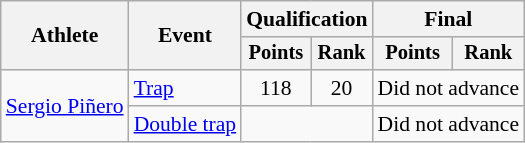<table class="wikitable" style="font-size:90%">
<tr>
<th rowspan="2">Athlete</th>
<th rowspan="2">Event</th>
<th colspan=2>Qualification</th>
<th colspan=2>Final</th>
</tr>
<tr style="font-size:95%">
<th>Points</th>
<th>Rank</th>
<th>Points</th>
<th>Rank</th>
</tr>
<tr align=center>
<td align=left rowspan=2><a href='#'>Sergio Piñero</a></td>
<td align=left><a href='#'>Trap</a></td>
<td>118</td>
<td>20</td>
<td colspan=2>Did not advance</td>
</tr>
<tr align=center>
<td align=left><a href='#'>Double trap</a></td>
<td colspan=2></td>
<td colspan=2>Did not advance</td>
</tr>
</table>
